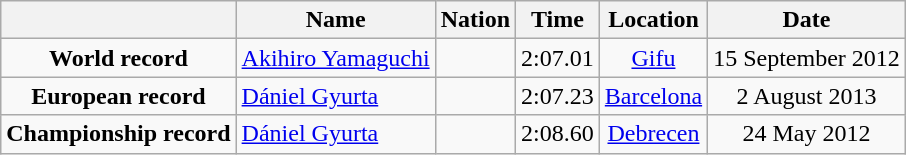<table class=wikitable style=text-align:center>
<tr>
<th></th>
<th>Name</th>
<th>Nation</th>
<th>Time</th>
<th>Location</th>
<th>Date</th>
</tr>
<tr>
<td><strong>World record</strong></td>
<td align=left><a href='#'>Akihiro Yamaguchi</a></td>
<td align=left></td>
<td align=left>2:07.01</td>
<td><a href='#'>Gifu</a></td>
<td>15 September 2012</td>
</tr>
<tr>
<td><strong>European record</strong></td>
<td align=left><a href='#'>Dániel Gyurta</a></td>
<td align=left></td>
<td align=left>2:07.23</td>
<td><a href='#'>Barcelona</a></td>
<td>2 August 2013</td>
</tr>
<tr>
<td><strong>Championship record</strong></td>
<td align=left><a href='#'>Dániel Gyurta</a></td>
<td align=left></td>
<td align=left>2:08.60</td>
<td><a href='#'>Debrecen</a></td>
<td>24 May 2012</td>
</tr>
</table>
